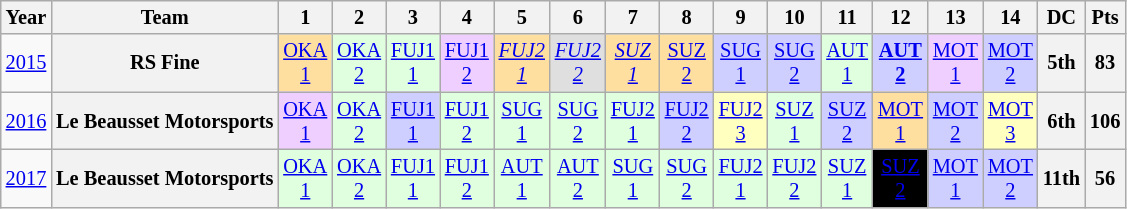<table class="wikitable" style="text-align:center; font-size:85%">
<tr>
<th>Year</th>
<th>Team</th>
<th>1</th>
<th>2</th>
<th>3</th>
<th>4</th>
<th>5</th>
<th>6</th>
<th>7</th>
<th>8</th>
<th>9</th>
<th>10</th>
<th>11</th>
<th>12</th>
<th>13</th>
<th>14</th>
<th>DC</th>
<th>Pts</th>
</tr>
<tr>
<td><a href='#'>2015</a></td>
<th nowrap>RS Fine</th>
<td style="background:#FFDF9F"><a href='#'>OKA<br>1</a><br></td>
<td style="background:#DFFFDF"><a href='#'>OKA<br>2</a><br></td>
<td style="background:#DFFFDF"><a href='#'>FUJ1<br>1</a><br></td>
<td style="background:#EFCFFF"><a href='#'>FUJ1<br>2</a><br></td>
<td style="background:#FFDF9F"><em><a href='#'>FUJ2<br>1</a></em><br></td>
<td style="background:#DFDFDF"><em><a href='#'>FUJ2<br>2</a></em><br></td>
<td style="background:#FFDF9F"><em><a href='#'>SUZ<br>1</a></em><br></td>
<td style="background:#FFDF9F"><a href='#'>SUZ<br>2</a><br></td>
<td style="background:#CFCFFF"><a href='#'>SUG<br>1</a><br></td>
<td style="background:#CFCFFF"><a href='#'>SUG<br>2</a><br></td>
<td style="background:#DFFFDF"><a href='#'>AUT<br>1</a><br></td>
<td style="background:#CFCFFF"><strong><a href='#'>AUT<br>2</a></strong><br></td>
<td style="background:#EFCFFF"><a href='#'>MOT<br>1</a><br></td>
<td style="background:#CFCFFF"><a href='#'>MOT<br>2</a><br></td>
<th>5th</th>
<th>83</th>
</tr>
<tr>
<td><a href='#'>2016</a></td>
<th nowrap>Le Beausset Motorsports</th>
<td style="background:#EFCFFF"><a href='#'>OKA<br>1</a><br></td>
<td style="background:#DFFFDF"><a href='#'>OKA<br>2</a><br></td>
<td style="background:#CFCFFF"><a href='#'>FUJ1<br>1</a><br></td>
<td style="background:#DFFFDF"><a href='#'>FUJ1<br>2</a><br></td>
<td style="background:#DFFFDF"><a href='#'>SUG<br>1</a><br></td>
<td style="background:#DFFFDF"><a href='#'>SUG<br>2</a><br></td>
<td style="background:#DFFFDF"><a href='#'>FUJ2<br>1</a><br></td>
<td style="background:#CFCFFF"><a href='#'>FUJ2<br>2</a><br></td>
<td style="background:#FFFFBF"><a href='#'>FUJ2<br>3</a><br></td>
<td style="background:#DFFFDF"><a href='#'>SUZ<br>1</a><br></td>
<td style="background:#CFCFFF"><a href='#'>SUZ<br>2</a><br></td>
<td style="background:#FFDF9F"><a href='#'>MOT<br>1</a><br></td>
<td style="background:#CFCFFF"><a href='#'>MOT<br>2</a><br></td>
<td style="background:#FFFFBF"><a href='#'>MOT<br>3</a><br></td>
<th>6th</th>
<th>106</th>
</tr>
<tr>
<td><a href='#'>2017</a></td>
<th nowrap>Le Beausset Motorsports</th>
<td style="background:#DFFFDF"><a href='#'>OKA<br>1</a><br></td>
<td style="background:#DFFFDF"><a href='#'>OKA<br>2</a><br></td>
<td style="background:#DFFFDF"><a href='#'>FUJ1<br>1</a><br></td>
<td style="background:#DFFFDF"><a href='#'>FUJ1<br>2</a><br></td>
<td style="background:#DFFFDF"><a href='#'>AUT<br>1</a><br></td>
<td style="background:#DFFFDF"><a href='#'>AUT<br>2</a><br></td>
<td style="background:#DFFFDF"><a href='#'>SUG<br>1</a><br></td>
<td style="background:#DFFFDF"><a href='#'>SUG<br>2</a><br></td>
<td style="background:#DFFFDF"><a href='#'>FUJ2<br>1</a><br></td>
<td style="background:#DFFFDF"><a href='#'>FUJ2<br>2</a><br></td>
<td style="background:#DFFFDF"><a href='#'>SUZ<br>1</a><br></td>
<td style="background-color:#000000;color:white"><a href='#'>SUZ<br>2</a><br></td>
<td style="background:#CFCFFF"><a href='#'>MOT<br>1</a><br></td>
<td style="background:#CFCFFF"><a href='#'>MOT<br>2</a><br></td>
<th>11th</th>
<th>56</th>
</tr>
</table>
